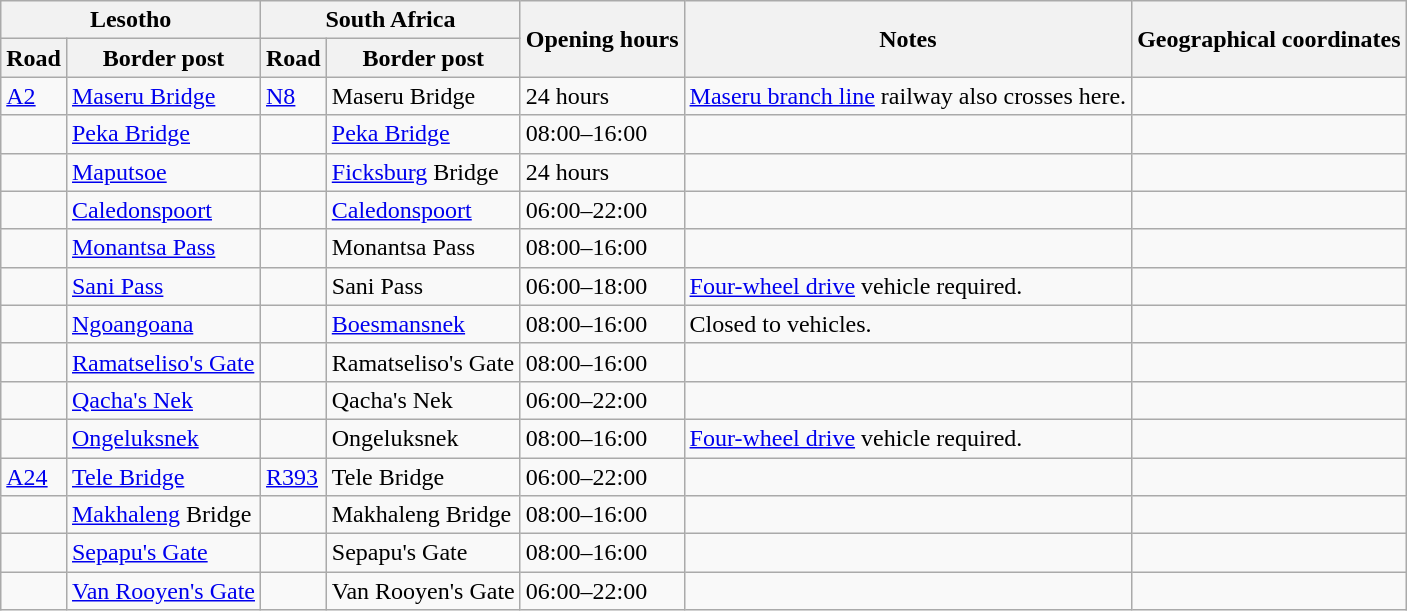<table class="wikitable">
<tr>
<th colspan="2">Lesotho</th>
<th colspan="2">South Africa</th>
<th rowspan="2">Opening hours</th>
<th rowspan="2">Notes</th>
<th rowspan="2">Geographical coordinates</th>
</tr>
<tr>
<th>Road</th>
<th>Border post</th>
<th>Road</th>
<th>Border post</th>
</tr>
<tr>
<td><a href='#'>A2</a></td>
<td><a href='#'>Maseru Bridge</a></td>
<td><a href='#'>N8</a></td>
<td>Maseru Bridge</td>
<td>24 hours</td>
<td><a href='#'>Maseru branch line</a> railway also crosses here.</td>
<td></td>
</tr>
<tr>
<td> </td>
<td><a href='#'>Peka Bridge</a></td>
<td> </td>
<td><a href='#'>Peka Bridge</a></td>
<td>08:00–16:00</td>
<td> </td>
<td></td>
</tr>
<tr>
<td> </td>
<td><a href='#'>Maputsoe</a></td>
<td> </td>
<td><a href='#'>Ficksburg</a> Bridge</td>
<td>24 hours</td>
<td> </td>
<td></td>
</tr>
<tr>
<td> </td>
<td><a href='#'>Caledonspoort</a></td>
<td> </td>
<td><a href='#'>Caledonspoort</a></td>
<td>06:00–22:00</td>
<td> </td>
<td></td>
</tr>
<tr>
<td> </td>
<td><a href='#'>Monantsa Pass</a></td>
<td> </td>
<td>Monantsa Pass</td>
<td>08:00–16:00</td>
<td> </td>
<td></td>
</tr>
<tr>
<td> </td>
<td><a href='#'>Sani Pass</a></td>
<td> </td>
<td>Sani Pass</td>
<td>06:00–18:00</td>
<td><a href='#'>Four-wheel drive</a> vehicle required.</td>
<td></td>
</tr>
<tr>
<td> </td>
<td><a href='#'>Ngoangoana</a></td>
<td> </td>
<td><a href='#'>Boesmansnek</a></td>
<td>08:00–16:00</td>
<td>Closed to vehicles.</td>
<td></td>
</tr>
<tr>
<td> </td>
<td><a href='#'>Ramatseliso's Gate</a></td>
<td> </td>
<td>Ramatseliso's Gate</td>
<td>08:00–16:00</td>
<td> </td>
<td></td>
</tr>
<tr>
<td> </td>
<td><a href='#'>Qacha's Nek</a></td>
<td> </td>
<td>Qacha's Nek</td>
<td>06:00–22:00</td>
<td> </td>
<td></td>
</tr>
<tr>
<td> </td>
<td><a href='#'>Ongeluksnek</a></td>
<td> </td>
<td>Ongeluksnek</td>
<td>08:00–16:00</td>
<td><a href='#'>Four-wheel drive</a> vehicle required.</td>
<td></td>
</tr>
<tr>
<td><a href='#'>A24</a></td>
<td><a href='#'>Tele Bridge</a></td>
<td><a href='#'>R393</a></td>
<td>Tele Bridge</td>
<td>06:00–22:00</td>
<td> </td>
<td></td>
</tr>
<tr>
<td> </td>
<td><a href='#'>Makhaleng</a> Bridge</td>
<td> </td>
<td>Makhaleng Bridge</td>
<td>08:00–16:00</td>
<td> </td>
<td></td>
</tr>
<tr>
<td> </td>
<td><a href='#'>Sepapu's Gate</a></td>
<td> </td>
<td>Sepapu's Gate</td>
<td>08:00–16:00</td>
<td> </td>
<td></td>
</tr>
<tr>
<td> </td>
<td><a href='#'>Van Rooyen's Gate</a></td>
<td> </td>
<td>Van Rooyen's Gate</td>
<td>06:00–22:00</td>
<td> </td>
<td></td>
</tr>
</table>
